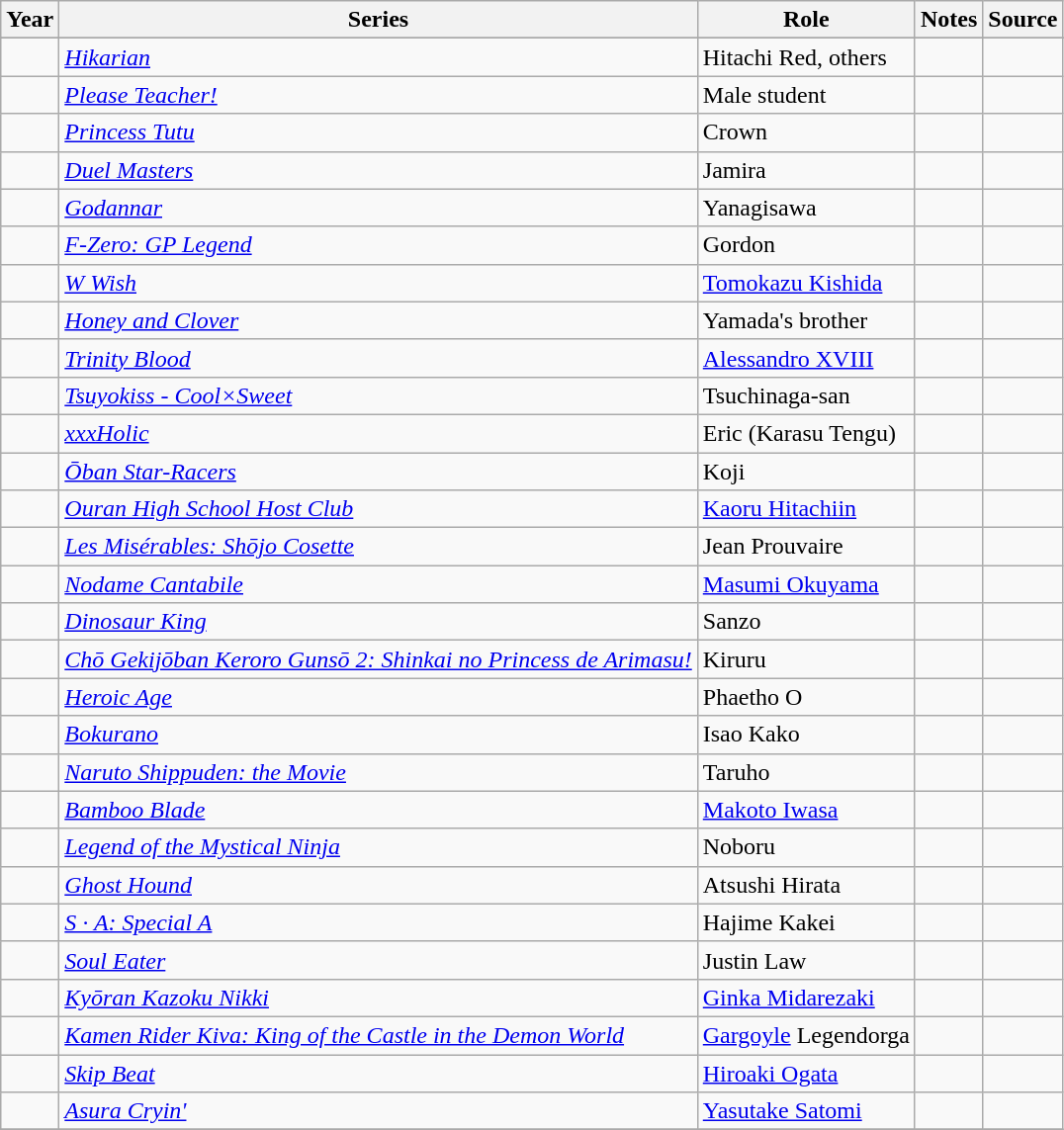<table class="wikitable sortable plainrowheaders">
<tr>
<th>Year</th>
<th>Series</th>
<th>Role</th>
<th class="unsortable">Notes</th>
<th class="unsortable">Source</th>
</tr>
<tr>
</tr>
<tr>
<td></td>
<td><em><a href='#'>Hikarian</a></em></td>
<td>Hitachi Red, others</td>
<td></td>
<td></td>
</tr>
<tr>
<td></td>
<td><em><a href='#'>Please Teacher!</a></em></td>
<td>Male student</td>
<td></td>
<td></td>
</tr>
<tr>
<td></td>
<td><em><a href='#'>Princess Tutu</a></em></td>
<td>Crown</td>
<td></td>
<td></td>
</tr>
<tr>
<td></td>
<td><em><a href='#'>Duel Masters</a></em></td>
<td>Jamira</td>
<td></td>
<td></td>
</tr>
<tr>
<td></td>
<td><em><a href='#'>Godannar</a></em></td>
<td>Yanagisawa</td>
<td></td>
<td></td>
</tr>
<tr>
<td></td>
<td><em><a href='#'>F-Zero: GP Legend</a></em></td>
<td>Gordon</td>
<td></td>
<td></td>
</tr>
<tr>
<td></td>
<td><em><a href='#'>W Wish</a></em></td>
<td><a href='#'>Tomokazu Kishida</a></td>
<td></td>
<td></td>
</tr>
<tr>
<td></td>
<td><em><a href='#'>Honey and Clover</a></em></td>
<td>Yamada's brother</td>
<td></td>
<td></td>
</tr>
<tr>
<td></td>
<td><em><a href='#'>Trinity Blood</a></em></td>
<td><a href='#'>Alessandro XVIII</a></td>
<td></td>
<td></td>
</tr>
<tr>
<td></td>
<td><em><a href='#'>Tsuyokiss - Cool×Sweet</a></em></td>
<td>Tsuchinaga-san</td>
<td></td>
<td></td>
</tr>
<tr>
<td></td>
<td><em><a href='#'>xxxHolic</a></em></td>
<td>Eric (Karasu Tengu)</td>
<td></td>
<td></td>
</tr>
<tr>
<td></td>
<td><em><a href='#'>Ōban Star-Racers</a></em></td>
<td>Koji</td>
<td></td>
<td></td>
</tr>
<tr>
<td></td>
<td><em><a href='#'>Ouran High School Host Club</a></em></td>
<td><a href='#'>Kaoru Hitachiin</a></td>
<td></td>
<td></td>
</tr>
<tr>
<td></td>
<td><em><a href='#'>Les Misérables: Shōjo Cosette</a></em></td>
<td>Jean Prouvaire</td>
<td></td>
<td></td>
</tr>
<tr>
<td></td>
<td><em><a href='#'>Nodame Cantabile</a></em></td>
<td><a href='#'>Masumi Okuyama</a></td>
<td></td>
<td></td>
</tr>
<tr>
<td></td>
<td><em><a href='#'>Dinosaur King</a></em></td>
<td>Sanzo</td>
<td></td>
<td></td>
</tr>
<tr>
<td></td>
<td><em><a href='#'>Chō Gekijōban Keroro Gunsō 2: Shinkai no Princess de Arimasu!</a></em></td>
<td>Kiruru</td>
<td></td>
<td></td>
</tr>
<tr>
<td></td>
<td><em><a href='#'>Heroic Age</a></em></td>
<td>Phaetho O</td>
<td></td>
<td></td>
</tr>
<tr>
<td></td>
<td><em><a href='#'>Bokurano</a></em></td>
<td>Isao Kako</td>
<td></td>
<td></td>
</tr>
<tr>
<td></td>
<td><em><a href='#'>Naruto Shippuden: the Movie</a></em></td>
<td>Taruho</td>
<td></td>
<td></td>
</tr>
<tr>
<td></td>
<td><em><a href='#'>Bamboo Blade</a></em></td>
<td><a href='#'>Makoto Iwasa</a></td>
<td></td>
<td></td>
</tr>
<tr>
<td></td>
<td><em><a href='#'>Legend of the Mystical Ninja</a></em></td>
<td>Noboru</td>
<td></td>
<td></td>
</tr>
<tr>
<td></td>
<td><em><a href='#'>Ghost Hound</a></em></td>
<td>Atsushi Hirata</td>
<td></td>
<td></td>
</tr>
<tr>
<td></td>
<td><em><a href='#'>S · A: Special A</a></em></td>
<td>Hajime Kakei</td>
<td></td>
<td></td>
</tr>
<tr>
<td></td>
<td><em><a href='#'>Soul Eater</a></em></td>
<td>Justin Law</td>
<td></td>
<td></td>
</tr>
<tr>
<td></td>
<td><em><a href='#'>Kyōran Kazoku Nikki</a></em></td>
<td><a href='#'>Ginka Midarezaki</a></td>
<td></td>
<td></td>
</tr>
<tr>
<td></td>
<td><em><a href='#'>Kamen Rider Kiva: King of the Castle in the Demon World</a></em></td>
<td><a href='#'>Gargoyle</a> Legendorga</td>
<td></td>
<td></td>
</tr>
<tr>
<td></td>
<td><em><a href='#'>Skip Beat</a></em></td>
<td><a href='#'>Hiroaki Ogata</a></td>
<td></td>
<td></td>
</tr>
<tr>
<td></td>
<td><em><a href='#'>Asura Cryin'</a></em></td>
<td><a href='#'>Yasutake Satomi</a> </td>
<td></td>
<td></td>
</tr>
<tr>
</tr>
</table>
